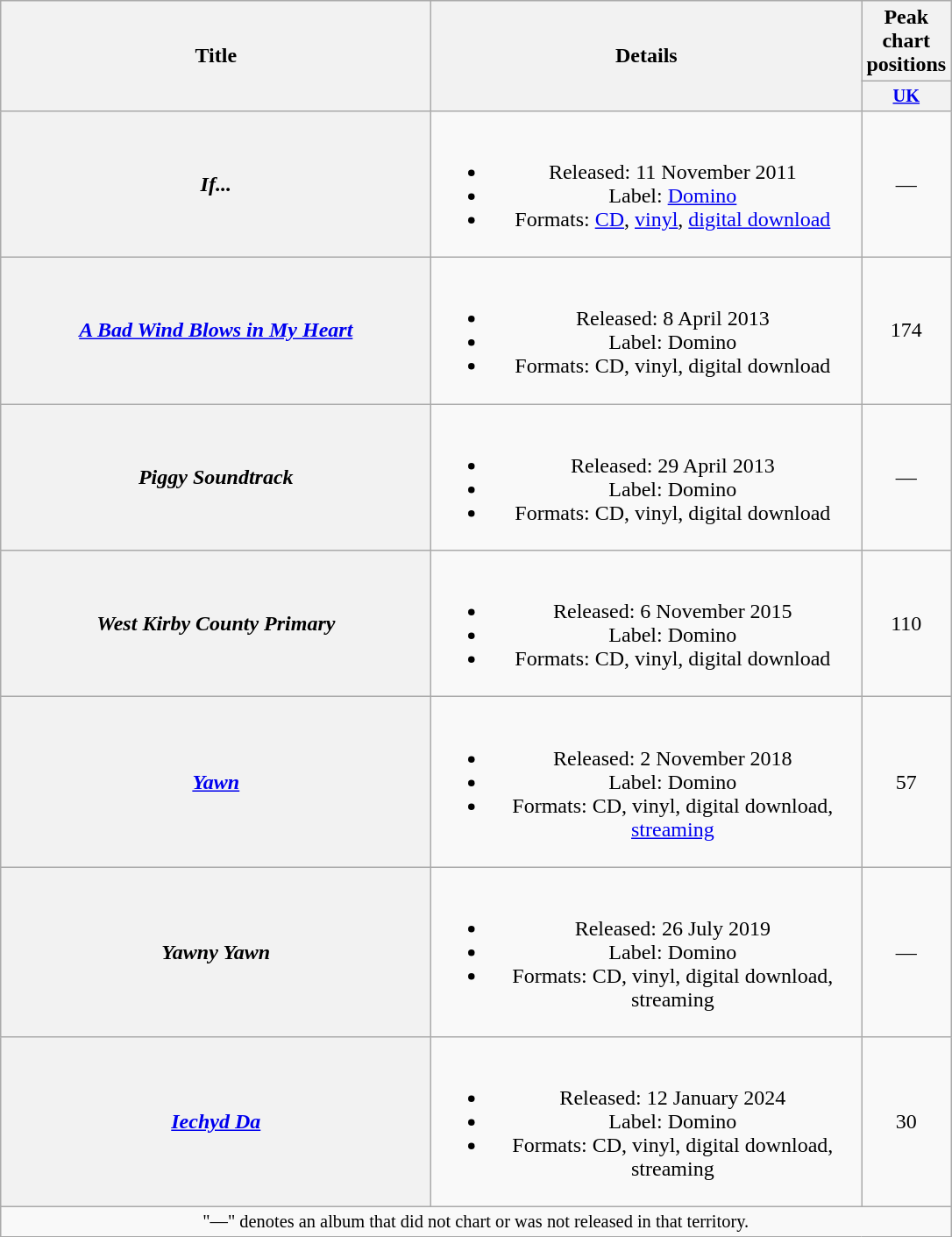<table class="wikitable plainrowheaders" style="text-align:center;" border="1">
<tr>
<th scope="col" rowspan="2" style="width:20em;">Title</th>
<th scope="col" rowspan="2" style="width:20em;">Details</th>
<th scope="col" colspan="1">Peak chart positions</th>
</tr>
<tr>
<th scope="col" style="width:3em;font-size:85%;"><a href='#'>UK</a><br></th>
</tr>
<tr>
<th scope="row"><em>If...</em></th>
<td><br><ul><li>Released: 11 November 2011</li><li>Label: <a href='#'>Domino</a></li><li>Formats: <a href='#'>CD</a>, <a href='#'>vinyl</a>, <a href='#'>digital download</a></li></ul></td>
<td>—</td>
</tr>
<tr>
<th scope="row"><em><a href='#'>A Bad Wind Blows in My Heart</a></em></th>
<td><br><ul><li>Released: 8 April 2013</li><li>Label: Domino</li><li>Formats: CD, vinyl, digital download</li></ul></td>
<td>174</td>
</tr>
<tr>
<th scope="row"><em>Piggy Soundtrack</em></th>
<td><br><ul><li>Released: 29 April 2013</li><li>Label: Domino</li><li>Formats: CD, vinyl, digital download</li></ul></td>
<td>—</td>
</tr>
<tr>
<th scope="row"><em>West Kirby County Primary</em></th>
<td><br><ul><li>Released: 6 November 2015</li><li>Label: Domino</li><li>Formats: CD, vinyl, digital download</li></ul></td>
<td>110</td>
</tr>
<tr>
<th scope="row"><em><a href='#'>Yawn</a></em></th>
<td><br><ul><li>Released: 2 November 2018</li><li>Label: Domino</li><li>Formats: CD, vinyl, digital download, <a href='#'>streaming</a></li></ul></td>
<td>57</td>
</tr>
<tr>
<th scope="row"><em>Yawny Yawn</em></th>
<td><br><ul><li>Released: 26 July 2019</li><li>Label: Domino</li><li>Formats: CD, vinyl, digital download, streaming</li></ul></td>
<td>—</td>
</tr>
<tr>
<th scope="row"><em><a href='#'>Iechyd Da</a></em></th>
<td><br><ul><li>Released: 12 January 2024</li><li>Label: Domino</li><li>Formats: CD, vinyl, digital download, streaming</li></ul></td>
<td>30</td>
</tr>
<tr>
<td colspan="20" style="font-size:85%">"—" denotes an album that did not chart or was not released in that territory.</td>
</tr>
</table>
